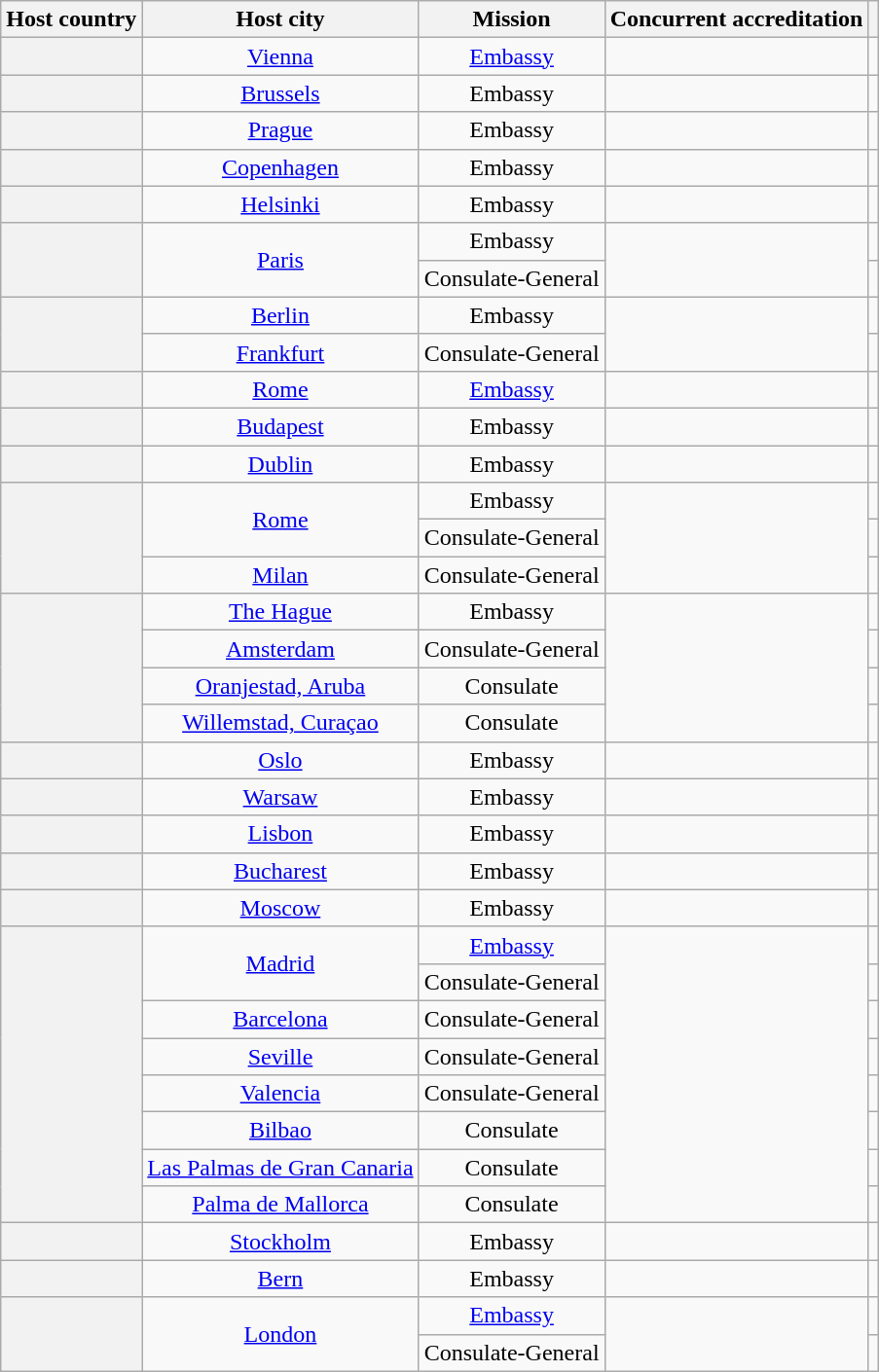<table class="wikitable plainrowheaders" style="text-align:center;">
<tr>
<th scope="col">Host country</th>
<th scope="col">Host city</th>
<th scope="col">Mission</th>
<th scope="col">Concurrent accreditation</th>
<th scope="col"></th>
</tr>
<tr>
<th scope="row"></th>
<td><a href='#'>Vienna</a></td>
<td><a href='#'>Embassy</a></td>
<td></td>
<td></td>
</tr>
<tr>
<th scope="row"></th>
<td><a href='#'>Brussels</a></td>
<td>Embassy</td>
<td></td>
<td></td>
</tr>
<tr>
<th scope="row"></th>
<td><a href='#'>Prague</a></td>
<td>Embassy</td>
<td></td>
<td></td>
</tr>
<tr>
<th scope="row"></th>
<td><a href='#'>Copenhagen</a></td>
<td>Embassy</td>
<td></td>
<td></td>
</tr>
<tr>
<th scope="row"></th>
<td><a href='#'>Helsinki</a></td>
<td>Embassy</td>
<td></td>
<td></td>
</tr>
<tr>
<th scope="row" rowspan="2"></th>
<td rowspan="2"><a href='#'>Paris</a></td>
<td>Embassy</td>
<td rowspan="2"></td>
<td></td>
</tr>
<tr>
<td>Consulate-General</td>
<td></td>
</tr>
<tr>
<th scope="row" rowspan="2"></th>
<td><a href='#'>Berlin</a></td>
<td>Embassy</td>
<td rowspan="2"></td>
<td></td>
</tr>
<tr>
<td><a href='#'>Frankfurt</a></td>
<td>Consulate-General</td>
<td></td>
</tr>
<tr>
<th scope="row"></th>
<td><a href='#'>Rome</a></td>
<td><a href='#'>Embassy</a></td>
<td></td>
<td></td>
</tr>
<tr>
<th scope="row"></th>
<td><a href='#'>Budapest</a></td>
<td>Embassy</td>
<td></td>
<td></td>
</tr>
<tr>
<th scope="row"></th>
<td><a href='#'>Dublin</a></td>
<td>Embassy</td>
<td></td>
<td></td>
</tr>
<tr>
<th scope="row" rowspan="3"></th>
<td rowspan="2"><a href='#'>Rome</a></td>
<td>Embassy</td>
<td rowspan="3"></td>
<td></td>
</tr>
<tr>
<td>Consulate-General</td>
<td></td>
</tr>
<tr>
<td><a href='#'>Milan</a></td>
<td>Consulate-General</td>
<td></td>
</tr>
<tr>
<th scope="row" rowspan="4"></th>
<td><a href='#'>The Hague</a></td>
<td>Embassy</td>
<td rowspan="4"></td>
<td></td>
</tr>
<tr>
<td><a href='#'>Amsterdam</a></td>
<td>Consulate-General</td>
<td></td>
</tr>
<tr>
<td><a href='#'>Oranjestad, Aruba</a></td>
<td>Consulate</td>
<td></td>
</tr>
<tr>
<td><a href='#'>Willemstad, Curaçao</a></td>
<td>Consulate</td>
<td></td>
</tr>
<tr>
<th scope="row"></th>
<td><a href='#'>Oslo</a></td>
<td>Embassy</td>
<td></td>
<td></td>
</tr>
<tr>
<th scope="row"></th>
<td><a href='#'>Warsaw</a></td>
<td>Embassy</td>
<td></td>
<td></td>
</tr>
<tr>
<th scope="row"></th>
<td><a href='#'>Lisbon</a></td>
<td>Embassy</td>
<td></td>
<td></td>
</tr>
<tr>
<th scope="row"></th>
<td><a href='#'>Bucharest</a></td>
<td>Embassy</td>
<td></td>
<td></td>
</tr>
<tr>
<th scope="row"></th>
<td><a href='#'>Moscow</a></td>
<td>Embassy</td>
<td></td>
<td></td>
</tr>
<tr>
<th scope="row" rowspan="8"></th>
<td rowspan="2"><a href='#'>Madrid</a></td>
<td><a href='#'>Embassy</a></td>
<td rowspan="8"></td>
<td></td>
</tr>
<tr>
<td>Consulate-General</td>
<td></td>
</tr>
<tr>
<td><a href='#'>Barcelona</a></td>
<td>Consulate-General</td>
<td></td>
</tr>
<tr>
<td><a href='#'>Seville</a></td>
<td>Consulate-General</td>
<td></td>
</tr>
<tr>
<td><a href='#'>Valencia</a></td>
<td>Consulate-General</td>
<td></td>
</tr>
<tr>
<td><a href='#'>Bilbao</a></td>
<td>Consulate</td>
<td></td>
</tr>
<tr>
<td><a href='#'>Las Palmas de Gran Canaria</a></td>
<td>Consulate</td>
<td></td>
</tr>
<tr>
<td><a href='#'>Palma de Mallorca</a></td>
<td>Consulate</td>
<td></td>
</tr>
<tr>
<th scope="row"></th>
<td><a href='#'>Stockholm</a></td>
<td>Embassy</td>
<td></td>
<td></td>
</tr>
<tr>
<th scope="row"></th>
<td><a href='#'>Bern</a></td>
<td>Embassy</td>
<td></td>
<td></td>
</tr>
<tr>
<th rowspan="2" scope="row"></th>
<td rowspan="2"><a href='#'>London</a></td>
<td><a href='#'>Embassy</a></td>
<td rowspan="2"></td>
<td></td>
</tr>
<tr>
<td>Consulate-General</td>
<td></td>
</tr>
</table>
